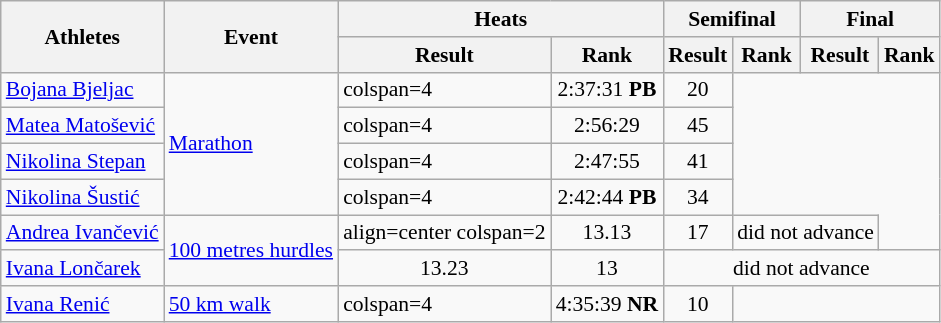<table class="wikitable" border="1" style="font-size:90%">
<tr>
<th rowspan="2">Athletes</th>
<th rowspan="2">Event</th>
<th colspan="2">Heats</th>
<th colspan="2">Semifinal</th>
<th colspan="2">Final</th>
</tr>
<tr>
<th>Result</th>
<th>Rank</th>
<th>Result</th>
<th>Rank</th>
<th>Result</th>
<th>Rank</th>
</tr>
<tr>
<td><a href='#'>Bojana Bjeljac</a></td>
<td rowspan=4><a href='#'>Marathon</a></td>
<td>colspan=4</td>
<td align=center>2:37:31 <strong>PB</strong></td>
<td align=center>20</td>
</tr>
<tr>
<td><a href='#'>Matea Matošević</a></td>
<td>colspan=4</td>
<td align=center>2:56:29</td>
<td align=center>45</td>
</tr>
<tr>
<td><a href='#'>Nikolina Stepan</a></td>
<td>colspan=4</td>
<td align=center>2:47:55</td>
<td align=center>41</td>
</tr>
<tr>
<td><a href='#'>Nikolina Šustić</a></td>
<td>colspan=4</td>
<td align=center>2:42:44 <strong>PB</strong></td>
<td align=center>34</td>
</tr>
<tr>
<td><a href='#'>Andrea Ivančević</a></td>
<td rowspan=2><a href='#'>100 metres hurdles</a></td>
<td>align=center colspan=2</td>
<td align=center>13.13</td>
<td align=center>17</td>
<td align=center colspan=2>did not advance</td>
</tr>
<tr>
<td><a href='#'>Ivana Lončarek</a></td>
<td align=center>13.23</td>
<td align=center>13</td>
<td align=center colspan=4>did not advance</td>
</tr>
<tr>
<td><a href='#'>Ivana Renić</a></td>
<td><a href='#'>50 km walk</a></td>
<td>colspan=4</td>
<td align=center>4:35:39 <strong>NR</strong></td>
<td align=center>10</td>
</tr>
</table>
